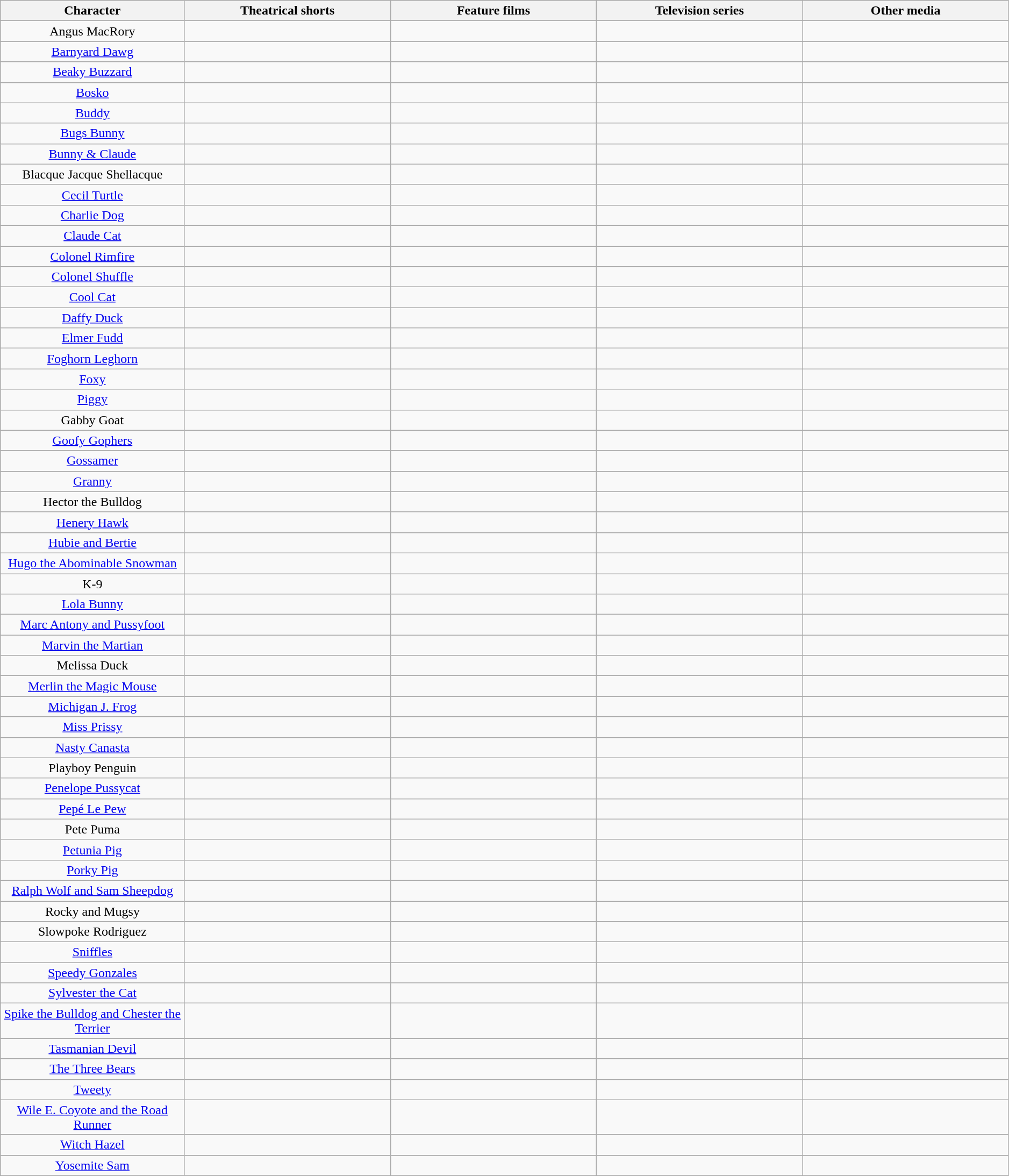<table class="wikitable" style="text-align: center; width: 99%;">
<tr>
<th scope="col" style="width: 15%;">Character</th>
<th scope="col" style="width: 16.8%;">Theatrical shorts</th>
<th scope="col" style="width: 16.8%;">Feature films</th>
<th scope="col" style="width: 16.8%;">Television series</th>
<th scope="col" style="width: 16.8%;">Other media</th>
</tr>
<tr>
<td>Angus MacRory</td>
<td></td>
<td></td>
<td></td>
<td></td>
</tr>
<tr>
<td><a href='#'>Barnyard Dawg</a></td>
<td></td>
<td></td>
<td></td>
<td></td>
</tr>
<tr>
<td><a href='#'>Beaky Buzzard</a></td>
<td></td>
<td></td>
<td></td>
<td></td>
</tr>
<tr>
<td><a href='#'>Bosko</a></td>
<td></td>
<td></td>
<td></td>
<td></td>
</tr>
<tr>
<td><a href='#'>Buddy</a></td>
<td></td>
<td></td>
<td></td>
<td></td>
</tr>
<tr>
<td><a href='#'>Bugs Bunny</a></td>
<td></td>
<td></td>
<td></td>
<td></td>
</tr>
<tr>
<td><a href='#'>Bunny & Claude</a></td>
<td></td>
<td></td>
<td></td>
<td></td>
</tr>
<tr>
<td>Blacque Jacque Shellacque</td>
<td></td>
<td></td>
<td></td>
<td></td>
</tr>
<tr>
<td><a href='#'>Cecil Turtle</a></td>
<td></td>
<td></td>
<td></td>
<td></td>
</tr>
<tr>
<td><a href='#'>Charlie Dog</a></td>
<td></td>
<td></td>
<td></td>
<td></td>
</tr>
<tr>
<td><a href='#'>Claude Cat</a></td>
<td></td>
<td></td>
<td></td>
<td></td>
</tr>
<tr>
<td><a href='#'>Colonel Rimfire</a></td>
<td></td>
<td></td>
<td></td>
<td></td>
</tr>
<tr>
<td><a href='#'>Colonel Shuffle</a></td>
<td></td>
<td></td>
<td></td>
<td></td>
</tr>
<tr>
<td><a href='#'>Cool Cat</a></td>
<td></td>
<td></td>
<td></td>
<td></td>
</tr>
<tr>
<td><a href='#'>Daffy Duck</a></td>
<td></td>
<td></td>
<td></td>
<td></td>
</tr>
<tr>
<td><a href='#'>Elmer Fudd</a></td>
<td></td>
<td></td>
<td></td>
<td></td>
</tr>
<tr>
<td><a href='#'>Foghorn Leghorn</a></td>
<td></td>
<td></td>
<td></td>
<td></td>
</tr>
<tr>
<td><a href='#'>Foxy</a></td>
<td></td>
<td></td>
<td></td>
<td></td>
</tr>
<tr>
<td><a href='#'>Piggy</a></td>
<td></td>
<td></td>
<td></td>
<td></td>
</tr>
<tr>
<td>Gabby Goat</td>
<td></td>
<td></td>
<td></td>
<td></td>
</tr>
<tr>
<td><a href='#'>Goofy Gophers</a></td>
<td></td>
<td></td>
<td></td>
<td></td>
</tr>
<tr>
<td><a href='#'>Gossamer</a></td>
<td></td>
<td></td>
<td></td>
<td></td>
</tr>
<tr>
<td><a href='#'>Granny</a></td>
<td></td>
<td></td>
<td></td>
<td></td>
</tr>
<tr>
<td>Hector the Bulldog</td>
<td></td>
<td></td>
<td></td>
<td></td>
</tr>
<tr>
<td><a href='#'>Henery Hawk</a></td>
<td></td>
<td></td>
<td></td>
<td></td>
</tr>
<tr>
<td><a href='#'>Hubie and Bertie</a></td>
<td></td>
<td></td>
<td></td>
<td></td>
</tr>
<tr>
<td><a href='#'>Hugo the Abominable Snowman</a></td>
<td></td>
<td></td>
<td></td>
<td></td>
</tr>
<tr>
<td>K-9</td>
<td></td>
<td></td>
<td></td>
<td></td>
</tr>
<tr>
<td><a href='#'>Lola Bunny</a></td>
<td></td>
<td></td>
<td></td>
<td></td>
</tr>
<tr>
<td><a href='#'>Marc Antony and Pussyfoot</a></td>
<td></td>
<td></td>
<td></td>
<td></td>
</tr>
<tr>
<td><a href='#'>Marvin the Martian</a></td>
<td></td>
<td></td>
<td></td>
<td></td>
</tr>
<tr>
<td>Melissa Duck</td>
<td></td>
<td></td>
<td></td>
<td></td>
</tr>
<tr>
<td><a href='#'>Merlin the Magic Mouse</a></td>
<td></td>
<td></td>
<td></td>
<td></td>
</tr>
<tr>
<td><a href='#'>Michigan J. Frog</a></td>
<td></td>
<td></td>
<td></td>
<td></td>
</tr>
<tr>
<td><a href='#'>Miss Prissy</a></td>
<td></td>
<td></td>
<td></td>
<td></td>
</tr>
<tr>
<td><a href='#'>Nasty Canasta</a></td>
<td></td>
<td></td>
<td></td>
<td></td>
</tr>
<tr>
<td>Playboy Penguin</td>
<td></td>
<td></td>
<td></td>
<td></td>
</tr>
<tr>
<td><a href='#'>Penelope Pussycat</a></td>
<td></td>
<td></td>
<td></td>
<td></td>
</tr>
<tr>
<td><a href='#'>Pepé Le Pew</a></td>
<td></td>
<td></td>
<td></td>
<td></td>
</tr>
<tr>
<td>Pete Puma</td>
<td></td>
<td></td>
<td></td>
<td></td>
</tr>
<tr>
<td><a href='#'>Petunia Pig</a></td>
<td></td>
<td></td>
<td></td>
<td></td>
</tr>
<tr>
<td><a href='#'>Porky Pig</a></td>
<td></td>
<td></td>
<td></td>
<td></td>
</tr>
<tr>
<td><a href='#'>Ralph Wolf and Sam Sheepdog</a></td>
<td></td>
<td></td>
<td></td>
<td></td>
</tr>
<tr>
<td>Rocky and Mugsy</td>
<td></td>
<td></td>
<td></td>
<td></td>
</tr>
<tr>
<td>Slowpoke Rodriguez</td>
<td></td>
<td></td>
<td></td>
<td></td>
</tr>
<tr>
<td><a href='#'>Sniffles</a></td>
<td></td>
<td></td>
<td></td>
<td></td>
</tr>
<tr>
<td><a href='#'>Speedy Gonzales</a></td>
<td></td>
<td></td>
<td></td>
<td></td>
</tr>
<tr>
<td><a href='#'>Sylvester the Cat</a></td>
<td></td>
<td></td>
<td></td>
<td></td>
</tr>
<tr>
<td><a href='#'>Spike the Bulldog and Chester the Terrier</a></td>
<td></td>
<td></td>
<td></td>
<td></td>
</tr>
<tr>
<td><a href='#'>Tasmanian Devil</a></td>
<td></td>
<td></td>
<td></td>
<td></td>
</tr>
<tr>
<td><a href='#'>The Three Bears</a></td>
<td></td>
<td></td>
<td></td>
<td></td>
</tr>
<tr>
<td><a href='#'>Tweety</a></td>
<td></td>
<td></td>
<td></td>
<td></td>
</tr>
<tr>
<td><a href='#'>Wile E. Coyote and the Road Runner</a></td>
<td></td>
<td></td>
<td></td>
<td></td>
</tr>
<tr>
<td><a href='#'>Witch Hazel</a></td>
<td></td>
<td></td>
<td></td>
<td></td>
</tr>
<tr>
<td><a href='#'>Yosemite Sam</a></td>
<td></td>
<td></td>
<td></td>
<td></td>
</tr>
</table>
